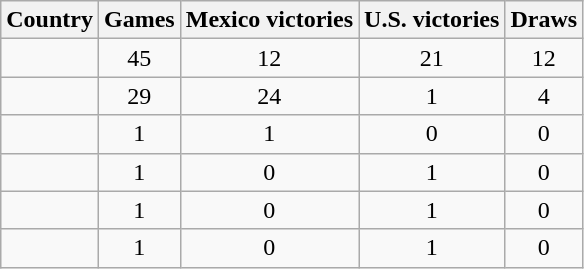<table class="wikitable sortable">
<tr>
<th>Country</th>
<th>Games</th>
<th>Mexico victories</th>
<th>U.S. victories</th>
<th>Draws</th>
</tr>
<tr>
<td></td>
<td style="text-align:center;">45</td>
<td style="text-align:center;">12</td>
<td style="text-align:center;">21</td>
<td style="text-align:center;">12</td>
</tr>
<tr>
<td></td>
<td style="text-align:center;">29</td>
<td style="text-align:center;">24</td>
<td style="text-align:center;">1</td>
<td style="text-align:center;">4</td>
</tr>
<tr>
<td></td>
<td style="text-align:center;">1</td>
<td style="text-align:center;">1</td>
<td style="text-align:center;">0</td>
<td style="text-align:center;">0</td>
</tr>
<tr>
<td></td>
<td style="text-align:center;">1</td>
<td style="text-align:center;">0</td>
<td style="text-align:center;">1</td>
<td style="text-align:center;">0</td>
</tr>
<tr>
<td></td>
<td style="text-align:center;">1</td>
<td style="text-align:center;">0</td>
<td style="text-align:center;">1</td>
<td style="text-align:center;">0</td>
</tr>
<tr>
<td></td>
<td style="text-align:center;">1</td>
<td style="text-align:center;">0</td>
<td style="text-align:center;">1</td>
<td style="text-align:center;">0</td>
</tr>
</table>
